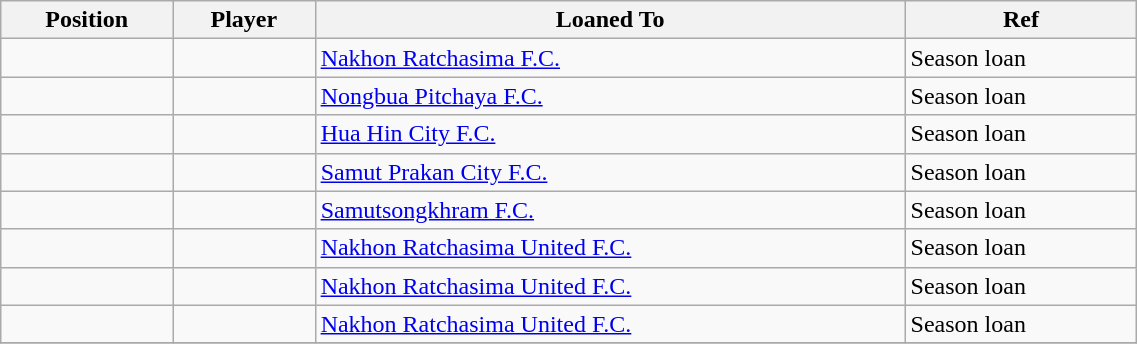<table class="wikitable sortable" style="width:60%; text-align:center; font-size:100%; text-align:left;">
<tr>
<th>Position</th>
<th>Player</th>
<th>Loaned To</th>
<th>Ref</th>
</tr>
<tr>
<td></td>
<td></td>
<td> <a href='#'>Nakhon Ratchasima F.C.</a></td>
<td>Season loan </td>
</tr>
<tr>
<td></td>
<td></td>
<td> <a href='#'>Nongbua Pitchaya F.C.</a></td>
<td>Season loan </td>
</tr>
<tr>
<td></td>
<td></td>
<td> <a href='#'>Hua Hin City F.C.</a></td>
<td>Season loan</td>
</tr>
<tr>
<td></td>
<td></td>
<td> <a href='#'>Samut Prakan City F.C.</a></td>
<td>Season loan</td>
</tr>
<tr>
<td></td>
<td></td>
<td> <a href='#'>Samutsongkhram F.C.</a></td>
<td>Season loan</td>
</tr>
<tr>
<td></td>
<td></td>
<td> <a href='#'>Nakhon Ratchasima United F.C.</a></td>
<td>Season loan </td>
</tr>
<tr>
<td></td>
<td></td>
<td> <a href='#'>Nakhon Ratchasima United F.C.</a></td>
<td>Season loan </td>
</tr>
<tr>
<td></td>
<td></td>
<td> <a href='#'>Nakhon Ratchasima United F.C.</a></td>
<td>Season loan </td>
</tr>
<tr>
</tr>
</table>
